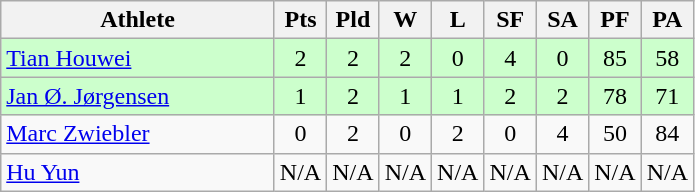<table class=wikitable style="text-align:center">
<tr>
<th width=175>Athlete</th>
<th width=20>Pts</th>
<th width=20>Pld</th>
<th width=20>W</th>
<th width=20>L</th>
<th width=20>SF</th>
<th width=20>SA</th>
<th width=20>PF</th>
<th width=20>PA</th>
</tr>
<tr bgcolor=ccffcc>
<td style="text-align:left"> <a href='#'>Tian Houwei</a></td>
<td>2</td>
<td>2</td>
<td>2</td>
<td>0</td>
<td>4</td>
<td>0</td>
<td>85</td>
<td>58</td>
</tr>
<tr bgcolor=ccffcc>
<td style="text-align:left"> <a href='#'>Jan Ø. Jørgensen</a></td>
<td>1</td>
<td>2</td>
<td>1</td>
<td>1</td>
<td>2</td>
<td>2</td>
<td>78</td>
<td>71</td>
</tr>
<tr bgcolor=>
<td style="text-align:left"> <a href='#'>Marc Zwiebler</a></td>
<td>0</td>
<td>2</td>
<td>0</td>
<td>2</td>
<td>0</td>
<td>4</td>
<td>50</td>
<td>84</td>
</tr>
<tr bgcolor=>
<td style="text-align:left"> <a href='#'>Hu Yun</a></td>
<td>N/A</td>
<td>N/A</td>
<td>N/A</td>
<td>N/A</td>
<td>N/A</td>
<td>N/A</td>
<td>N/A</td>
<td>N/A</td>
</tr>
</table>
